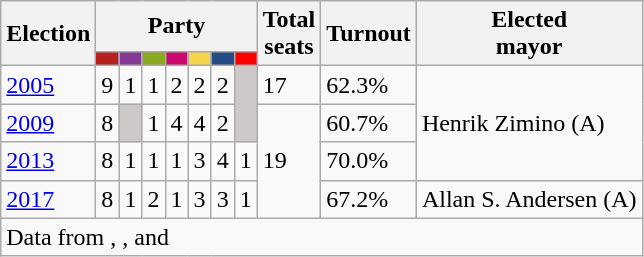<table class="wikitable">
<tr>
<th rowspan="2">Election</th>
<th colspan="7">Party</th>
<th rowspan="2">Total<br>seats</th>
<th rowspan="2">Turnout</th>
<th rowspan="2">Elected<br>mayor</th>
</tr>
<tr>
<td style="background:#B5211D;"><strong><a href='#'></a></strong></td>
<td style="background:#843A93;"><strong><a href='#'></a></strong></td>
<td style="background:#89A920;"><strong><a href='#'></a></strong></td>
<td style="background:#C9096C;"><strong><a href='#'></a></strong></td>
<td style="background:#F4D44D;"><strong><a href='#'></a></strong></td>
<td style="background:#254C85;"><strong><a href='#'></a></strong></td>
<td style="background:#FF0000;"><strong><a href='#'></a></strong></td>
</tr>
<tr>
<td><a href='#'>2005</a></td>
<td>9</td>
<td>1</td>
<td>1</td>
<td>2</td>
<td>2</td>
<td>2</td>
<td style="background:#CDC9C9;" rowspan="2"></td>
<td>17</td>
<td>62.3%</td>
<td rowspan="3">Henrik Zimino (A)</td>
</tr>
<tr>
<td><a href='#'>2009</a></td>
<td>8</td>
<td style="background:#CDC9C9;"></td>
<td>1</td>
<td>4</td>
<td>4</td>
<td>2</td>
<td rowspan="3">19</td>
<td>60.7%</td>
</tr>
<tr>
<td><a href='#'>2013</a></td>
<td>8</td>
<td>1</td>
<td>1</td>
<td>1</td>
<td>3</td>
<td>4</td>
<td>1</td>
<td>70.0%</td>
</tr>
<tr>
<td><a href='#'>2017</a></td>
<td>8</td>
<td>1</td>
<td>2</td>
<td>1</td>
<td>3</td>
<td>3</td>
<td>1</td>
<td>67.2%</td>
<td>Allan S. Andersen (A)</td>
</tr>
<tr>
<td colspan="14">Data from , ,  and </td>
</tr>
</table>
